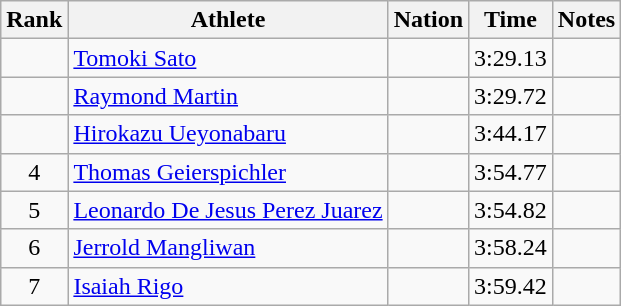<table class="wikitable sortable" style="text-align:center">
<tr>
<th>Rank</th>
<th>Athlete</th>
<th>Nation</th>
<th>Time</th>
<th>Notes</th>
</tr>
<tr>
<td></td>
<td align=left><a href='#'>Tomoki Sato</a></td>
<td align=left></td>
<td>3:29.13</td>
<td></td>
</tr>
<tr>
<td></td>
<td align=left><a href='#'>Raymond Martin</a></td>
<td align=left></td>
<td>3:29.72</td>
<td></td>
</tr>
<tr>
<td></td>
<td align=left><a href='#'>Hirokazu Ueyonabaru</a></td>
<td align=left></td>
<td>3:44.17</td>
<td></td>
</tr>
<tr>
<td>4</td>
<td align=left><a href='#'>Thomas Geierspichler</a></td>
<td align=left></td>
<td>3:54.77</td>
<td></td>
</tr>
<tr>
<td>5</td>
<td align=left><a href='#'>Leonardo De Jesus Perez Juarez</a></td>
<td align=left></td>
<td>3:54.82</td>
<td></td>
</tr>
<tr>
<td>6</td>
<td align=left><a href='#'>Jerrold Mangliwan</a></td>
<td align=left></td>
<td>3:58.24</td>
<td></td>
</tr>
<tr>
<td>7</td>
<td align=left><a href='#'>Isaiah Rigo</a></td>
<td align=left></td>
<td>3:59.42</td>
<td></td>
</tr>
</table>
